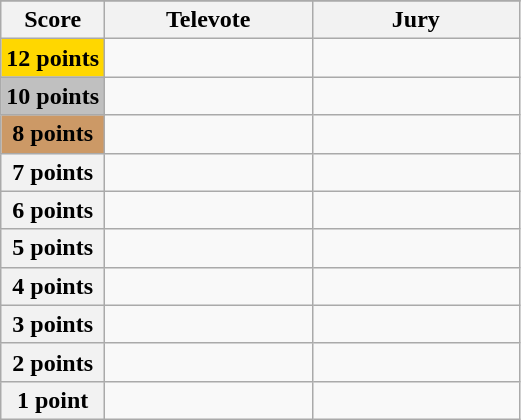<table class="wikitable">
<tr>
</tr>
<tr>
<th scope="col" width="20%">Score</th>
<th scope="col" width="40%">Televote</th>
<th scope="col" width="40%">Jury</th>
</tr>
<tr>
<th scope="row" style="background:gold">12 points</th>
<td></td>
<td></td>
</tr>
<tr>
<th scope="row" style="background:silver">10 points</th>
<td></td>
<td></td>
</tr>
<tr>
<th scope="row" style="background:#CC9966">8 points</th>
<td></td>
<td></td>
</tr>
<tr>
<th scope="row">7 points</th>
<td></td>
<td></td>
</tr>
<tr>
<th scope="row">6 points</th>
<td></td>
<td></td>
</tr>
<tr>
<th scope="row">5 points</th>
<td></td>
<td></td>
</tr>
<tr>
<th scope="row">4 points</th>
<td></td>
<td></td>
</tr>
<tr>
<th scope="row">3 points</th>
<td></td>
<td></td>
</tr>
<tr>
<th scope="row">2 points</th>
<td></td>
<td></td>
</tr>
<tr>
<th scope="row">1 point</th>
<td></td>
<td></td>
</tr>
</table>
